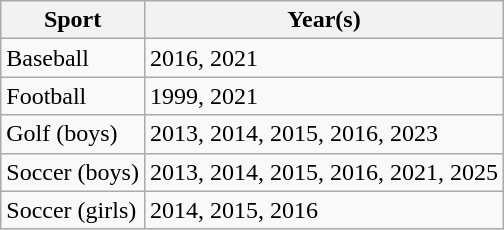<table class="wikitable">
<tr>
<th>Sport</th>
<th>Year(s)</th>
</tr>
<tr>
<td>Baseball</td>
<td>2016, 2021</td>
</tr>
<tr>
<td>Football</td>
<td>1999, 2021</td>
</tr>
<tr>
<td>Golf (boys)</td>
<td>2013, 2014, 2015, 2016, 2023</td>
</tr>
<tr>
<td>Soccer (boys)</td>
<td>2013, 2014, 2015, 2016, 2021, 2025</td>
</tr>
<tr>
<td>Soccer (girls)</td>
<td>2014, 2015, 2016</td>
</tr>
</table>
